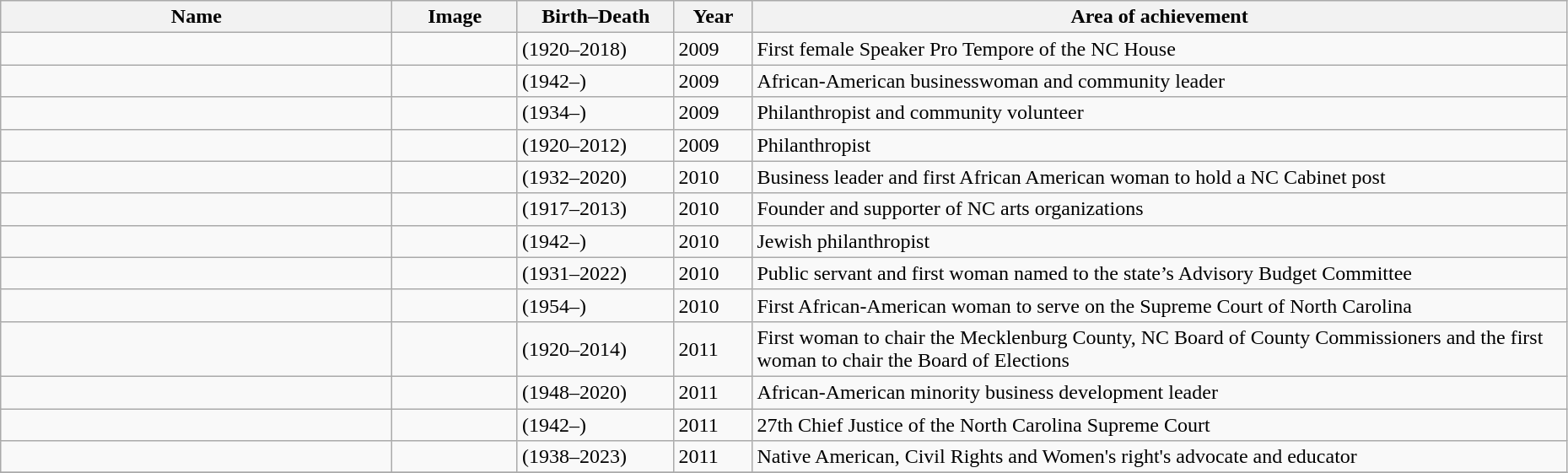<table class="wikitable sortable" style="width:98%">
<tr>
<th scope="col"   width = 25%>Name</th>
<th scope="col"    width = 8% class="unsortable">Image</th>
<th scope="col"    width = 10%>Birth–Death </th>
<th scope="col"   width = 5%>Year</th>
<th scope="col"  class="unsortable">Area of achievement</th>
</tr>
<tr>
<td scope="row"></td>
<td></td>
<td>(1920–2018)</td>
<td>2009</td>
<td>First female Speaker Pro Tempore of the NC House</td>
</tr>
<tr>
<td scope="row"></td>
<td></td>
<td>(1942–)</td>
<td>2009</td>
<td>African-American businesswoman and community leader</td>
</tr>
<tr>
<td scope="row"></td>
<td></td>
<td>(1934–)</td>
<td>2009</td>
<td>Philanthropist and community volunteer</td>
</tr>
<tr>
<td scope="row"></td>
<td></td>
<td>(1920–2012)</td>
<td>2009</td>
<td>Philanthropist</td>
</tr>
<tr>
<td scope="row"></td>
<td></td>
<td>(1932–2020)</td>
<td>2010</td>
<td>Business leader and first African American woman to hold a NC Cabinet post</td>
</tr>
<tr>
<td scope="row"></td>
<td></td>
<td>(1917–2013)</td>
<td>2010</td>
<td>Founder and supporter of NC arts organizations</td>
</tr>
<tr>
<td scope="row"></td>
<td></td>
<td>(1942–)</td>
<td>2010</td>
<td>Jewish philanthropist</td>
</tr>
<tr>
<td scope="row"></td>
<td></td>
<td>(1931–2022)</td>
<td>2010</td>
<td>Public servant and first woman named to the state’s Advisory Budget Committee</td>
</tr>
<tr>
<td scope="row"></td>
<td></td>
<td>(1954–)</td>
<td>2010</td>
<td>First African-American woman to serve on the Supreme Court of North Carolina</td>
</tr>
<tr>
<td scope="row"></td>
<td></td>
<td>(1920–2014)</td>
<td>2011</td>
<td>First woman to chair the Mecklenburg County, NC Board of County Commissioners and the first woman to chair the Board of Elections</td>
</tr>
<tr>
<td scope="row"></td>
<td></td>
<td>(1948–2020)</td>
<td>2011</td>
<td>African-American minority business development leader</td>
</tr>
<tr>
<td scope="row"></td>
<td></td>
<td>(1942–)</td>
<td>2011</td>
<td>27th Chief Justice of the North Carolina Supreme Court</td>
</tr>
<tr>
<td scope="row"></td>
<td></td>
<td>(1938–2023)</td>
<td>2011</td>
<td>Native American, Civil Rights and Women's right's advocate and educator</td>
</tr>
<tr>
</tr>
</table>
